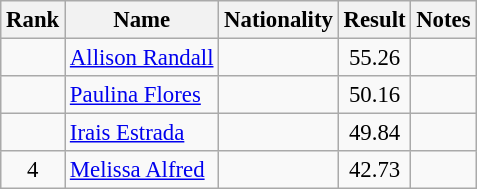<table class="wikitable sortable" style="text-align:center;font-size:95%">
<tr>
<th>Rank</th>
<th>Name</th>
<th>Nationality</th>
<th>Result</th>
<th>Notes</th>
</tr>
<tr>
<td></td>
<td align=left><a href='#'>Allison Randall</a></td>
<td align=left></td>
<td>55.26</td>
<td></td>
</tr>
<tr>
<td></td>
<td align=left><a href='#'>Paulina Flores</a></td>
<td align=left></td>
<td>50.16</td>
<td></td>
</tr>
<tr>
<td></td>
<td align=left><a href='#'>Irais Estrada</a></td>
<td align=left></td>
<td>49.84</td>
<td></td>
</tr>
<tr>
<td>4</td>
<td align=left><a href='#'>Melissa Alfred</a></td>
<td align=left></td>
<td>42.73</td>
<td></td>
</tr>
</table>
